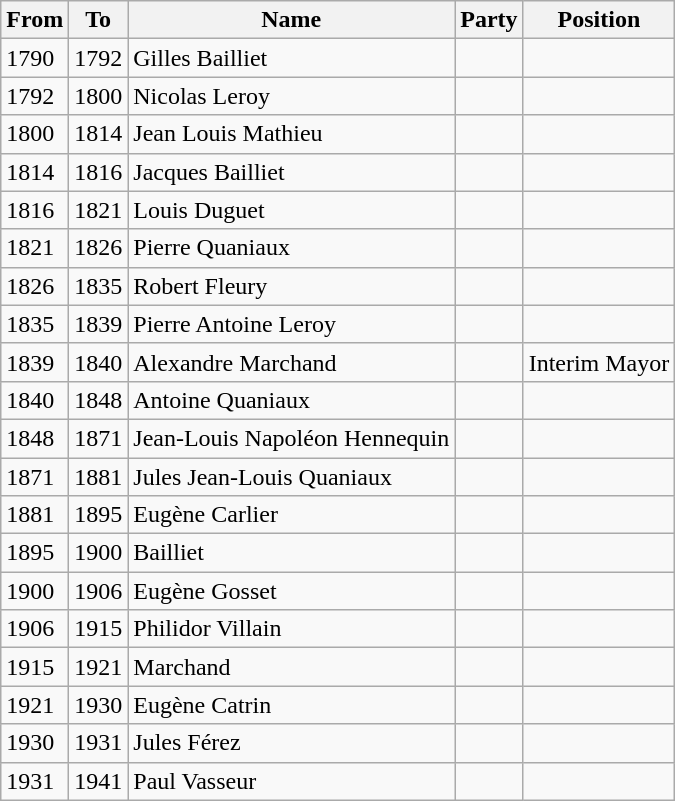<table class="wikitable">
<tr>
<th>From</th>
<th>To</th>
<th>Name</th>
<th>Party</th>
<th>Position</th>
</tr>
<tr>
<td>1790</td>
<td>1792</td>
<td>Gilles Bailliet</td>
<td></td>
<td></td>
</tr>
<tr>
<td>1792</td>
<td>1800</td>
<td>Nicolas Leroy</td>
<td></td>
<td></td>
</tr>
<tr>
<td>1800</td>
<td>1814</td>
<td>Jean Louis Mathieu</td>
<td></td>
<td></td>
</tr>
<tr>
<td>1814</td>
<td>1816</td>
<td>Jacques Bailliet</td>
<td></td>
<td></td>
</tr>
<tr>
<td>1816</td>
<td>1821</td>
<td>Louis Duguet</td>
<td></td>
<td></td>
</tr>
<tr>
<td>1821</td>
<td>1826</td>
<td>Pierre Quaniaux</td>
<td></td>
<td></td>
</tr>
<tr>
<td>1826</td>
<td>1835</td>
<td>Robert Fleury</td>
<td></td>
<td></td>
</tr>
<tr>
<td>1835</td>
<td>1839</td>
<td>Pierre Antoine Leroy</td>
<td></td>
<td></td>
</tr>
<tr>
<td>1839</td>
<td>1840</td>
<td>Alexandre Marchand</td>
<td></td>
<td>Interim Mayor</td>
</tr>
<tr>
<td>1840</td>
<td>1848</td>
<td>Antoine Quaniaux</td>
<td></td>
<td></td>
</tr>
<tr>
<td>1848</td>
<td>1871</td>
<td>Jean-Louis Napoléon Hennequin</td>
<td></td>
<td></td>
</tr>
<tr>
<td>1871</td>
<td>1881</td>
<td>Jules Jean-Louis Quaniaux</td>
<td></td>
<td></td>
</tr>
<tr>
<td>1881</td>
<td>1895</td>
<td>Eugène Carlier</td>
<td></td>
<td></td>
</tr>
<tr>
<td>1895</td>
<td>1900</td>
<td>Bailliet</td>
<td></td>
<td></td>
</tr>
<tr>
<td>1900</td>
<td>1906</td>
<td>Eugène Gosset</td>
<td></td>
<td></td>
</tr>
<tr>
<td>1906</td>
<td>1915</td>
<td>Philidor Villain</td>
<td></td>
<td></td>
</tr>
<tr>
<td>1915</td>
<td>1921</td>
<td>Marchand</td>
<td></td>
<td></td>
</tr>
<tr>
<td>1921</td>
<td>1930</td>
<td>Eugène Catrin</td>
<td></td>
<td></td>
</tr>
<tr>
<td>1930</td>
<td>1931</td>
<td>Jules Férez</td>
<td></td>
<td></td>
</tr>
<tr>
<td>1931</td>
<td>1941</td>
<td>Paul Vasseur</td>
<td></td>
<td></td>
</tr>
</table>
